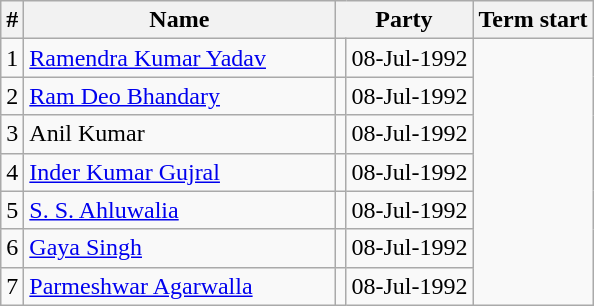<table class="wikitable">
<tr>
<th>#</th>
<th style="width:200px">Name</th>
<th colspan="2">Party</th>
<th>Term start</th>
</tr>
<tr>
<td>1</td>
<td><a href='#'>Ramendra Kumar Yadav</a></td>
<td></td>
<td>08-Jul-1992</td>
</tr>
<tr>
<td>2</td>
<td><a href='#'>Ram Deo Bhandary</a></td>
<td></td>
<td>08-Jul-1992</td>
</tr>
<tr>
<td>3</td>
<td>Anil Kumar</td>
<td></td>
<td>08-Jul-1992</td>
</tr>
<tr>
<td>4</td>
<td><a href='#'>Inder Kumar Gujral</a></td>
<td></td>
<td>08-Jul-1992</td>
</tr>
<tr>
<td>5</td>
<td><a href='#'>S. S. Ahluwalia</a></td>
<td></td>
<td>08-Jul-1992</td>
</tr>
<tr>
<td>6</td>
<td><a href='#'>Gaya Singh</a></td>
<td></td>
<td>08-Jul-1992</td>
</tr>
<tr>
<td>7</td>
<td><a href='#'>Parmeshwar Agarwalla</a></td>
<td></td>
<td>08-Jul-1992</td>
</tr>
</table>
